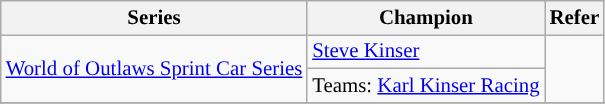<table class="wikitable" style="font-size:87%;">
<tr>
<th>Series</th>
<th>Champion</th>
<th>Refer</th>
</tr>
<tr>
<td rowspan=2><a href='#'>World of Outlaws Sprint Car Series</a></td>
<td> <a href='#'>Steve Kinser</a></td>
<td rowspan=2></td>
</tr>
<tr>
<td>Teams:  <a href='#'>Karl Kinser Racing</a></td>
</tr>
<tr>
</tr>
</table>
